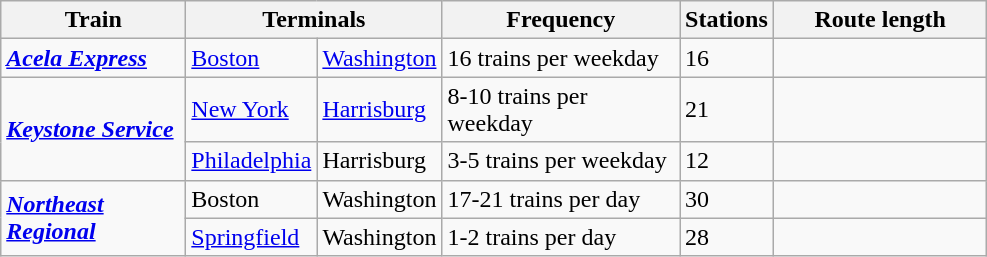<table class="wikitable">
<tr>
<th width=116>Train</th>
<th colspan=2 width=150>Terminals</th>
<th width=151>Frequency</th>
<th>Stations</th>
<th width=135>Route length</th>
</tr>
<tr>
<td><strong><em><a href='#'>Acela Express</a></em></strong></td>
<td><a href='#'>Boston</a></td>
<td><a href='#'>Washington</a></td>
<td>16 trains per weekday</td>
<td>16</td>
<td></td>
</tr>
<tr>
<td rowspan=2><strong><em><a href='#'>Keystone Service</a></em></strong></td>
<td><a href='#'>New York</a></td>
<td><a href='#'>Harrisburg</a></td>
<td>8-10 trains per weekday</td>
<td>21</td>
<td></td>
</tr>
<tr>
<td><a href='#'>Philadelphia</a></td>
<td>Harrisburg</td>
<td>3-5 trains per weekday</td>
<td>12</td>
<td></td>
</tr>
<tr>
<td rowspan=2><strong><em><a href='#'>Northeast Regional</a></em></strong></td>
<td>Boston</td>
<td>Washington</td>
<td>17-21 trains per day</td>
<td>30</td>
<td></td>
</tr>
<tr>
<td><a href='#'>Springfield</a></td>
<td>Washington</td>
<td>1-2 trains per day</td>
<td>28</td>
<td></td>
</tr>
</table>
